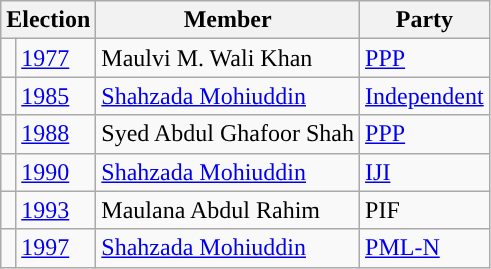<table class="wikitable">
<tr>
<th colspan="2">Election</th>
<th>Member</th>
<th>Party</th>
</tr>
<tr>
<td style="background-color: "></td>
<td><a href='#'>1977</a></td>
<td>Maulvi M. Wali Khan</td>
<td><a href='#'>PPP</a></td>
</tr>
<tr>
<td style="background-color: "></td>
<td><a href='#'>1985</a></td>
<td><a href='#'>Shahzada Mohiuddin</a></td>
<td><a href='#'>Independent</a></td>
</tr>
<tr>
<td style="background-color: "></td>
<td><a href='#'>1988</a></td>
<td>Syed Abdul Ghafoor Shah</td>
<td><a href='#'>PPP</a></td>
</tr>
<tr>
<td style="background-color: "></td>
<td><a href='#'>1990</a></td>
<td><a href='#'>Shahzada Mohiuddin</a></td>
<td><a href='#'>IJI</a></td>
</tr>
<tr>
<td style="background-color: "></td>
<td><a href='#'>1993</a></td>
<td>Maulana Abdul Rahim</td>
<td>PIF</td>
</tr>
<tr>
<td style="background-color: "></td>
<td><a href='#'>1997</a></td>
<td><a href='#'>Shahzada Mohiuddin</a></td>
<td><a href='#'>PML-N</a></td>
</tr>
</table>
